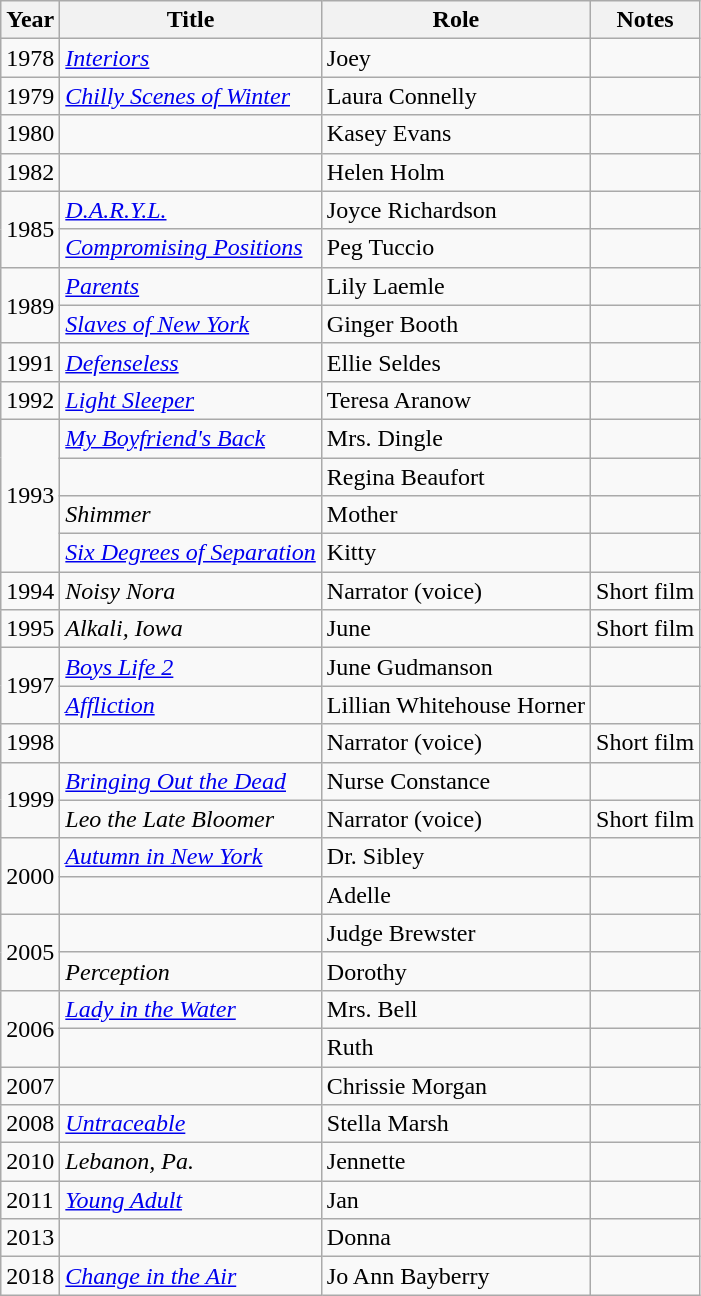<table class="wikitable sortable">
<tr>
<th>Year</th>
<th>Title</th>
<th>Role</th>
<th class="unsortable">Notes</th>
</tr>
<tr>
<td>1978</td>
<td><em><a href='#'>Interiors</a></em></td>
<td>Joey</td>
<td></td>
</tr>
<tr>
<td>1979</td>
<td><em><a href='#'>Chilly Scenes of Winter</a></em></td>
<td>Laura Connelly</td>
<td></td>
</tr>
<tr>
<td>1980</td>
<td><em></em></td>
<td>Kasey Evans</td>
<td></td>
</tr>
<tr>
<td>1982</td>
<td><em></em></td>
<td>Helen Holm</td>
<td></td>
</tr>
<tr>
<td rowspan="2">1985</td>
<td><em><a href='#'>D.A.R.Y.L.</a></em></td>
<td>Joyce Richardson</td>
<td></td>
</tr>
<tr>
<td><em><a href='#'>Compromising Positions</a></em></td>
<td>Peg Tuccio</td>
<td></td>
</tr>
<tr>
<td rowspan="2">1989</td>
<td><em><a href='#'>Parents</a></em></td>
<td>Lily Laemle</td>
<td></td>
</tr>
<tr>
<td><em><a href='#'>Slaves of New York</a></em></td>
<td>Ginger Booth</td>
<td></td>
</tr>
<tr>
<td>1991</td>
<td><em><a href='#'>Defenseless</a></em></td>
<td>Ellie Seldes</td>
<td></td>
</tr>
<tr>
<td>1992</td>
<td><em><a href='#'>Light Sleeper</a></em></td>
<td>Teresa Aranow</td>
<td></td>
</tr>
<tr>
<td rowspan="4">1993</td>
<td><em><a href='#'>My Boyfriend's Back</a></em></td>
<td>Mrs. Dingle</td>
<td></td>
</tr>
<tr>
<td><em></em></td>
<td>Regina Beaufort</td>
<td></td>
</tr>
<tr>
<td><em>Shimmer</em></td>
<td>Mother</td>
<td></td>
</tr>
<tr>
<td><em><a href='#'>Six Degrees of Separation</a></em></td>
<td>Kitty</td>
<td></td>
</tr>
<tr>
<td>1994</td>
<td><em>Noisy Nora</em></td>
<td>Narrator (voice)</td>
<td>Short film</td>
</tr>
<tr>
<td>1995</td>
<td><em>Alkali, Iowa</em></td>
<td>June</td>
<td>Short film</td>
</tr>
<tr>
<td rowspan="2">1997</td>
<td><em><a href='#'>Boys Life 2</a></em></td>
<td>June Gudmanson</td>
<td></td>
</tr>
<tr>
<td><em><a href='#'>Affliction</a></em></td>
<td>Lillian Whitehouse Horner</td>
<td></td>
</tr>
<tr>
<td>1998</td>
<td><em></em></td>
<td>Narrator (voice)</td>
<td>Short film</td>
</tr>
<tr>
<td rowspan="2">1999</td>
<td><em><a href='#'>Bringing Out the Dead</a></em></td>
<td>Nurse Constance</td>
<td></td>
</tr>
<tr>
<td><em>Leo the Late Bloomer</em></td>
<td>Narrator (voice)</td>
<td>Short film</td>
</tr>
<tr>
<td rowspan="2">2000</td>
<td><em><a href='#'>Autumn in New York</a></em></td>
<td>Dr. Sibley</td>
<td></td>
</tr>
<tr>
<td><em></em></td>
<td>Adelle</td>
<td></td>
</tr>
<tr>
<td rowspan="2">2005</td>
<td><em></em></td>
<td>Judge Brewster</td>
<td></td>
</tr>
<tr>
<td><em>Perception</em></td>
<td>Dorothy</td>
<td></td>
</tr>
<tr>
<td rowspan="2">2006</td>
<td><em><a href='#'>Lady in the Water</a></em></td>
<td>Mrs. Bell</td>
<td></td>
</tr>
<tr>
<td><em></em></td>
<td>Ruth</td>
<td></td>
</tr>
<tr>
<td>2007</td>
<td><em></em></td>
<td>Chrissie Morgan</td>
<td></td>
</tr>
<tr>
<td>2008</td>
<td><em><a href='#'>Untraceable</a></em></td>
<td>Stella Marsh</td>
<td></td>
</tr>
<tr>
<td>2010</td>
<td><em>Lebanon, Pa.</em></td>
<td>Jennette</td>
<td></td>
</tr>
<tr>
<td>2011</td>
<td><em><a href='#'>Young Adult</a></em></td>
<td>Jan</td>
<td></td>
</tr>
<tr>
<td>2013</td>
<td><em></em></td>
<td>Donna</td>
<td></td>
</tr>
<tr>
<td>2018</td>
<td><em><a href='#'>Change in the Air</a></em></td>
<td>Jo Ann Bayberry</td>
<td></td>
</tr>
</table>
